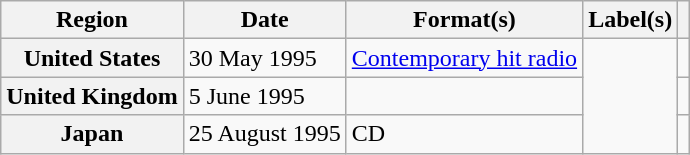<table class="wikitable plainrowheaders">
<tr>
<th scope="col">Region</th>
<th scope="col">Date</th>
<th scope="col">Format(s)</th>
<th scope="col">Label(s)</th>
<th scope="col"></th>
</tr>
<tr>
<th scope="row">United States</th>
<td>30 May 1995</td>
<td><a href='#'>Contemporary hit radio</a></td>
<td rowspan="3"></td>
<td></td>
</tr>
<tr>
<th scope="row">United Kingdom</th>
<td>5 June 1995</td>
<td></td>
<td></td>
</tr>
<tr>
<th scope="row">Japan</th>
<td>25 August 1995</td>
<td>CD</td>
<td></td>
</tr>
</table>
